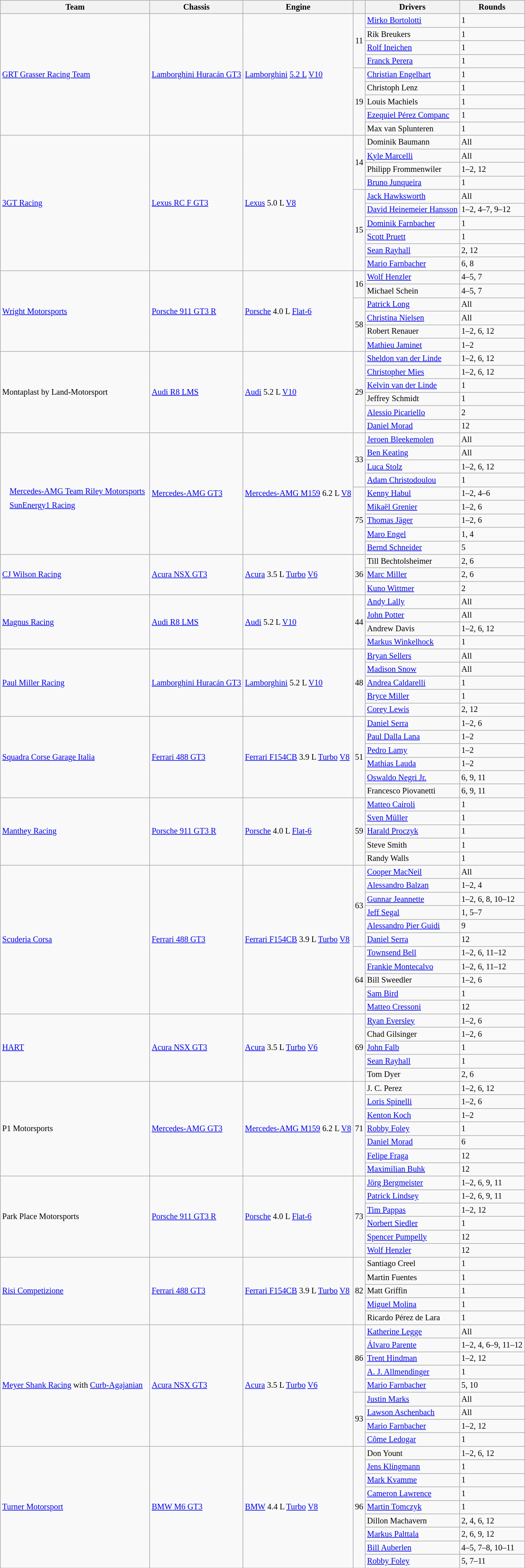<table class="wikitable" style="font-size: 85%">
<tr>
<th>Team</th>
<th>Chassis</th>
<th>Engine</th>
<th></th>
<th>Drivers</th>
<th>Rounds</th>
</tr>
<tr>
<td rowspan=9> <a href='#'>GRT Grasser Racing Team</a></td>
<td rowspan=9><a href='#'>Lamborghini Huracán GT3</a></td>
<td rowspan=9><a href='#'>Lamborghini</a> <a href='#'>5.2 L</a> <a href='#'>V10</a></td>
<td rowspan="4" align="center">11</td>
<td> <a href='#'>Mirko Bortolotti</a></td>
<td>1</td>
</tr>
<tr>
<td> Rik Breukers</td>
<td>1</td>
</tr>
<tr>
<td> <a href='#'>Rolf Ineichen</a></td>
<td>1</td>
</tr>
<tr>
<td> <a href='#'>Franck Perera</a></td>
<td>1</td>
</tr>
<tr>
<td rowspan="5" align="center">19</td>
<td> <a href='#'>Christian Engelhart</a></td>
<td>1</td>
</tr>
<tr>
<td> Christoph Lenz</td>
<td>1</td>
</tr>
<tr>
<td> Louis Machiels</td>
<td>1</td>
</tr>
<tr>
<td> <a href='#'>Ezequiel Pérez Companc</a></td>
<td>1</td>
</tr>
<tr>
<td> Max van Splunteren</td>
<td>1</td>
</tr>
<tr>
<td rowspan=10> <a href='#'>3GT Racing</a></td>
<td rowspan=10><a href='#'>Lexus RC F GT3</a></td>
<td rowspan=10><a href='#'>Lexus</a> 5.0 L <a href='#'>V8</a></td>
<td rowspan="4" align="center">14</td>
<td> Dominik Baumann</td>
<td>All</td>
</tr>
<tr>
<td> <a href='#'>Kyle Marcelli</a></td>
<td>All</td>
</tr>
<tr>
<td> Philipp Frommenwiler</td>
<td>1–2, 12</td>
</tr>
<tr>
<td> <a href='#'>Bruno Junqueira</a></td>
<td>1</td>
</tr>
<tr>
<td rowspan="6" align="center">15</td>
<td> <a href='#'>Jack Hawksworth</a></td>
<td>All</td>
</tr>
<tr>
<td> <a href='#'>David Heinemeier Hansson</a></td>
<td>1–2, 4–7, 9–12</td>
</tr>
<tr>
<td> <a href='#'>Dominik Farnbacher</a></td>
<td>1</td>
</tr>
<tr>
<td> <a href='#'>Scott Pruett</a></td>
<td>1</td>
</tr>
<tr>
<td> <a href='#'>Sean Rayhall</a></td>
<td>2, 12</td>
</tr>
<tr>
<td> <a href='#'>Mario Farnbacher</a></td>
<td>6, 8</td>
</tr>
<tr>
<td rowspan=6> <a href='#'>Wright Motorsports</a></td>
<td rowspan=6><a href='#'>Porsche 911 GT3 R</a></td>
<td rowspan=6><a href='#'>Porsche</a> 4.0 L <a href='#'>Flat-6</a></td>
<td rowspan="2" align="center">16</td>
<td> <a href='#'>Wolf Henzler</a></td>
<td>4–5, 7</td>
</tr>
<tr>
<td> Michael Schein</td>
<td>4–5, 7</td>
</tr>
<tr>
<td rowspan="4" align="center">58</td>
<td> <a href='#'>Patrick Long</a></td>
<td>All</td>
</tr>
<tr>
<td> <a href='#'>Christina Nielsen</a></td>
<td>All</td>
</tr>
<tr>
<td> Robert Renauer</td>
<td>1–2, 6, 12</td>
</tr>
<tr>
<td> <a href='#'>Mathieu Jaminet</a></td>
<td>1–2</td>
</tr>
<tr>
<td rowspan=6> Montaplast by Land-Motorsport</td>
<td rowspan=6><a href='#'>Audi R8 LMS</a></td>
<td rowspan=6><a href='#'>Audi</a> 5.2 L <a href='#'>V10</a></td>
<td rowspan="6" align="center">29</td>
<td> <a href='#'>Sheldon van der Linde</a></td>
<td>1–2, 6, 12</td>
</tr>
<tr>
<td> <a href='#'>Christopher Mies</a></td>
<td>1–2, 6, 12</td>
</tr>
<tr>
<td> <a href='#'>Kelvin van der Linde</a></td>
<td>1</td>
</tr>
<tr>
<td> Jeffrey Schmidt</td>
<td>1</td>
</tr>
<tr>
<td> <a href='#'>Alessio Picariello</a></td>
<td>2</td>
</tr>
<tr>
<td> <a href='#'>Daniel Morad</a></td>
<td>12</td>
</tr>
<tr>
<td rowspan=9><br><table style="float: left; border-top:transparent; border-right:transparent; border-bottom:transparent; border-left:transparent;">
<tr>
<td style=" border-top:transparent; border-right:transparent; border-bottom:transparent; border-left:transparent;" rowspan=3><br></td>
<td style=" border-top:transparent; border-right:transparent; border-bottom:transparent; border-left:transparent;"><a href='#'>Mercedes-AMG Team Riley Motorsports</a></td>
</tr>
<tr>
<td style=" border-top:transparent; border-right:transparent; border-bottom:transparent; border-left:transparent;"><a href='#'>SunEnergy1 Racing</a></td>
</tr>
</table>
</td>
<td rowspan=9><a href='#'>Mercedes-AMG GT3</a></td>
<td rowspan=9><a href='#'>Mercedes-AMG M159</a> 6.2 L <a href='#'>V8</a></td>
<td rowspan="4" align="center">33</td>
<td> <a href='#'>Jeroen Bleekemolen</a></td>
<td>All</td>
</tr>
<tr>
<td> <a href='#'>Ben Keating</a></td>
<td>All</td>
</tr>
<tr>
<td> <a href='#'>Luca Stolz</a></td>
<td>1–2, 6, 12</td>
</tr>
<tr>
<td> <a href='#'>Adam Christodoulou</a></td>
<td>1</td>
</tr>
<tr>
<td rowspan="5" align="center">75</td>
<td> <a href='#'>Kenny Habul</a></td>
<td>1–2, 4–6</td>
</tr>
<tr>
<td> <a href='#'>Mikaël Grenier</a></td>
<td>1–2, 6</td>
</tr>
<tr>
<td> <a href='#'>Thomas Jäger</a></td>
<td>1–2, 6</td>
</tr>
<tr>
<td> <a href='#'>Maro Engel</a></td>
<td>1, 4</td>
</tr>
<tr>
<td> <a href='#'>Bernd Schneider</a></td>
<td>5</td>
</tr>
<tr>
<td rowspan=3> <a href='#'>CJ Wilson Racing</a></td>
<td rowspan=3><a href='#'>Acura NSX GT3</a></td>
<td rowspan=3><a href='#'>Acura</a> 3.5 L <a href='#'>Turbo</a> <a href='#'>V6</a></td>
<td rowspan="3" align="center">36</td>
<td> Till Bechtolsheimer</td>
<td>2, 6</td>
</tr>
<tr>
<td> <a href='#'>Marc Miller</a></td>
<td>2, 6</td>
</tr>
<tr>
<td> <a href='#'>Kuno Wittmer</a></td>
<td>2</td>
</tr>
<tr>
<td rowspan=4> <a href='#'>Magnus Racing</a></td>
<td rowspan=4><a href='#'>Audi R8 LMS</a></td>
<td rowspan=4><a href='#'>Audi</a> 5.2 L <a href='#'>V10</a></td>
<td rowspan="4" align="center">44</td>
<td> <a href='#'>Andy Lally</a></td>
<td>All</td>
</tr>
<tr>
<td> <a href='#'>John Potter</a></td>
<td>All</td>
</tr>
<tr>
<td> Andrew Davis</td>
<td>1–2, 6, 12</td>
</tr>
<tr>
<td> <a href='#'>Markus Winkelhock</a></td>
<td>1</td>
</tr>
<tr>
<td rowspan=5> <a href='#'>Paul Miller Racing</a></td>
<td rowspan=5><a href='#'>Lamborghini Huracán GT3</a></td>
<td rowspan=5><a href='#'>Lamborghini</a> 5.2 L <a href='#'>V10</a></td>
<td rowspan="5" align="center">48</td>
<td> <a href='#'>Bryan Sellers</a></td>
<td>All</td>
</tr>
<tr>
<td> <a href='#'>Madison Snow</a></td>
<td>All</td>
</tr>
<tr>
<td> <a href='#'>Andrea Caldarelli</a></td>
<td>1</td>
</tr>
<tr>
<td> <a href='#'>Bryce Miller</a></td>
<td>1</td>
</tr>
<tr>
<td> <a href='#'>Corey Lewis</a></td>
<td>2, 12</td>
</tr>
<tr>
<td rowspan=6> <a href='#'>Squadra Corse Garage Italia</a></td>
<td rowspan=6><a href='#'>Ferrari 488 GT3</a></td>
<td rowspan=6><a href='#'>Ferrari F154CB</a> 3.9 L <a href='#'>Turbo</a> <a href='#'>V8</a></td>
<td rowspan="6" align="center">51</td>
<td> <a href='#'>Daniel Serra</a></td>
<td>1–2, 6</td>
</tr>
<tr>
<td> <a href='#'>Paul Dalla Lana</a></td>
<td>1–2</td>
</tr>
<tr>
<td> <a href='#'>Pedro Lamy</a></td>
<td>1–2</td>
</tr>
<tr>
<td> <a href='#'>Mathias Lauda</a></td>
<td>1–2</td>
</tr>
<tr>
<td> <a href='#'>Oswaldo Negri Jr.</a></td>
<td>6, 9, 11</td>
</tr>
<tr>
<td> Francesco Piovanetti</td>
<td>6, 9, 11</td>
</tr>
<tr>
<td rowspan=5> <a href='#'>Manthey Racing</a></td>
<td rowspan=5><a href='#'>Porsche 911 GT3 R</a></td>
<td rowspan=5><a href='#'>Porsche</a> 4.0 L <a href='#'>Flat-6</a></td>
<td rowspan="5" align="center">59</td>
<td> <a href='#'>Matteo Cairoli</a></td>
<td>1</td>
</tr>
<tr>
<td> <a href='#'>Sven Müller</a></td>
<td>1</td>
</tr>
<tr>
<td> <a href='#'>Harald Proczyk</a></td>
<td>1</td>
</tr>
<tr>
<td> Steve Smith</td>
<td>1</td>
</tr>
<tr>
<td> Randy Walls</td>
<td>1</td>
</tr>
<tr>
<td rowspan=11> <a href='#'>Scuderia Corsa</a></td>
<td rowspan=11><a href='#'>Ferrari 488 GT3</a></td>
<td rowspan=11><a href='#'>Ferrari F154CB</a> 3.9 L <a href='#'>Turbo</a> <a href='#'>V8</a></td>
<td rowspan="6" align="center">63</td>
<td> <a href='#'>Cooper MacNeil</a></td>
<td>All</td>
</tr>
<tr>
<td> <a href='#'>Alessandro Balzan</a></td>
<td>1–2, 4</td>
</tr>
<tr>
<td> <a href='#'>Gunnar Jeannette</a></td>
<td>1–2, 6, 8, 10–12</td>
</tr>
<tr>
<td> <a href='#'>Jeff Segal</a></td>
<td>1, 5–7</td>
</tr>
<tr>
<td> <a href='#'>Alessandro Pier Guidi</a></td>
<td>9</td>
</tr>
<tr>
<td> <a href='#'>Daniel Serra</a></td>
<td>12</td>
</tr>
<tr>
<td rowspan="5" align="center">64</td>
<td> <a href='#'>Townsend Bell</a></td>
<td>1–2, 6, 11–12</td>
</tr>
<tr>
<td> <a href='#'>Frankie Montecalvo</a></td>
<td>1–2, 6, 11–12</td>
</tr>
<tr>
<td> Bill Sweedler</td>
<td>1–2, 6</td>
</tr>
<tr>
<td> <a href='#'>Sam Bird</a></td>
<td>1</td>
</tr>
<tr>
<td> <a href='#'>Matteo Cressoni</a></td>
<td>12</td>
</tr>
<tr>
<td rowspan=5> <a href='#'>HART</a></td>
<td rowspan=5><a href='#'>Acura NSX GT3</a></td>
<td rowspan=5><a href='#'>Acura</a> 3.5 L <a href='#'>Turbo</a> <a href='#'>V6</a></td>
<td rowspan="5" align="center">69</td>
<td> <a href='#'>Ryan Eversley</a></td>
<td>1–2, 6</td>
</tr>
<tr>
<td> Chad Gilsinger</td>
<td>1–2, 6</td>
</tr>
<tr>
<td> <a href='#'>John Falb</a></td>
<td>1</td>
</tr>
<tr>
<td> <a href='#'>Sean Rayhall</a></td>
<td>1</td>
</tr>
<tr>
<td> Tom Dyer</td>
<td>2, 6</td>
</tr>
<tr>
<td rowspan=7> P1 Motorsports</td>
<td rowspan=7><a href='#'>Mercedes-AMG GT3</a></td>
<td rowspan=7><a href='#'>Mercedes-AMG M159</a> 6.2 L <a href='#'>V8</a></td>
<td rowspan="7" align="center">71</td>
<td> J. C. Perez</td>
<td>1–2, 6, 12</td>
</tr>
<tr>
<td> <a href='#'>Loris Spinelli</a></td>
<td>1–2, 6</td>
</tr>
<tr>
<td> <a href='#'>Kenton Koch</a></td>
<td>1–2</td>
</tr>
<tr>
<td> <a href='#'>Robby Foley</a></td>
<td>1</td>
</tr>
<tr>
<td> <a href='#'>Daniel Morad</a></td>
<td>6</td>
</tr>
<tr>
<td> <a href='#'>Felipe Fraga</a></td>
<td>12</td>
</tr>
<tr>
<td> <a href='#'>Maximilian Buhk</a></td>
<td>12</td>
</tr>
<tr>
<td rowspan=6> Park Place Motorsports</td>
<td rowspan=6><a href='#'>Porsche 911 GT3 R</a></td>
<td rowspan=6><a href='#'>Porsche</a> 4.0 L <a href='#'>Flat-6</a></td>
<td rowspan="6" align="center">73</td>
<td> <a href='#'>Jörg Bergmeister</a></td>
<td>1–2, 6, 9, 11</td>
</tr>
<tr>
<td> <a href='#'>Patrick Lindsey</a></td>
<td>1–2, 6, 9, 11</td>
</tr>
<tr>
<td> <a href='#'>Tim Pappas</a></td>
<td>1–2, 12</td>
</tr>
<tr>
<td> <a href='#'>Norbert Siedler</a></td>
<td>1</td>
</tr>
<tr>
<td> <a href='#'>Spencer Pumpelly</a></td>
<td>12</td>
</tr>
<tr>
<td> <a href='#'>Wolf Henzler</a></td>
<td>12</td>
</tr>
<tr>
<td rowspan=5> <a href='#'>Risi Competizione</a></td>
<td rowspan=5><a href='#'>Ferrari 488 GT3</a></td>
<td rowspan=5><a href='#'>Ferrari F154CB</a> 3.9 L <a href='#'>Turbo</a> <a href='#'>V8</a></td>
<td rowspan="5" align="center">82</td>
<td> Santiago Creel</td>
<td>1</td>
</tr>
<tr>
<td> Martin Fuentes</td>
<td>1</td>
</tr>
<tr>
<td> Matt Griffin</td>
<td>1</td>
</tr>
<tr>
<td> <a href='#'>Miguel Molina</a></td>
<td>1</td>
</tr>
<tr>
<td> Ricardo Pérez de Lara</td>
<td>1</td>
</tr>
<tr>
<td rowspan=9> <a href='#'>Meyer Shank Racing</a> with <a href='#'>Curb-Agajanian</a></td>
<td rowspan=9><a href='#'>Acura NSX GT3</a></td>
<td rowspan=9><a href='#'>Acura</a> 3.5 L <a href='#'>Turbo</a> <a href='#'>V6</a></td>
<td rowspan="5" align="center">86</td>
<td> <a href='#'>Katherine Legge</a></td>
<td>All</td>
</tr>
<tr>
<td> <a href='#'>Álvaro Parente</a></td>
<td>1–2, 4, 6–9, 11–12</td>
</tr>
<tr>
<td> <a href='#'>Trent Hindman</a></td>
<td>1–2, 12</td>
</tr>
<tr>
<td> <a href='#'>A. J. Allmendinger</a></td>
<td>1</td>
</tr>
<tr>
<td> <a href='#'>Mario Farnbacher</a></td>
<td>5, 10</td>
</tr>
<tr>
<td rowspan="4" align="center">93</td>
<td> <a href='#'>Justin Marks</a></td>
<td>All</td>
</tr>
<tr>
<td> <a href='#'>Lawson Aschenbach</a></td>
<td>All</td>
</tr>
<tr>
<td> <a href='#'>Mario Farnbacher</a></td>
<td>1–2, 12</td>
</tr>
<tr>
<td> <a href='#'>Côme Ledogar</a></td>
<td>1</td>
</tr>
<tr>
<td rowspan=9> <a href='#'>Turner Motorsport</a></td>
<td rowspan=9><a href='#'>BMW M6 GT3</a></td>
<td rowspan=9><a href='#'>BMW</a> 4.4 L <a href='#'>Turbo</a> <a href='#'>V8</a></td>
<td rowspan="9" align="center">96</td>
<td> Don Yount</td>
<td>1–2, 6, 12</td>
</tr>
<tr>
<td> <a href='#'>Jens Klingmann</a></td>
<td>1</td>
</tr>
<tr>
<td> <a href='#'>Mark Kvamme</a></td>
<td>1</td>
</tr>
<tr>
<td> <a href='#'>Cameron Lawrence</a></td>
<td>1</td>
</tr>
<tr>
<td> <a href='#'>Martin Tomczyk</a></td>
<td>1</td>
</tr>
<tr>
<td> Dillon Machavern</td>
<td>2, 4, 6, 12</td>
</tr>
<tr>
<td> <a href='#'>Markus Palttala</a></td>
<td>2, 6, 9, 12</td>
</tr>
<tr>
<td> <a href='#'>Bill Auberlen</a></td>
<td>4–5, 7–8, 10–11</td>
</tr>
<tr>
<td> <a href='#'>Robby Foley</a></td>
<td>5, 7–11</td>
</tr>
</table>
